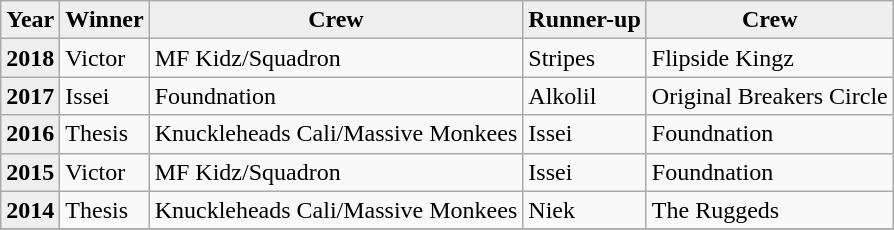<table class="wikitable">
<tr>
<th scope="col" style="background:#efefef;">Year</th>
<th scope="col" style="background:#efefef;">Winner</th>
<th scope="col" style="background:#efefef;">Crew</th>
<th scope="col" style="background:#efefef;">Runner-up</th>
<th scope="col" style="background:#efefef;">Crew</th>
</tr>
<tr>
<th scope="row" style="background:#efefef;">2018</th>
<td> Victor</td>
<td>MF Kidz/Squadron</td>
<td> Stripes</td>
<td>Flipside Kingz</td>
</tr>
<tr>
<th scope="row" style="background:#efefef;">2017</th>
<td> Issei</td>
<td>Foundnation</td>
<td> Alkolil</td>
<td>Original Breakers Circle</td>
</tr>
<tr>
<th scope="row" style="background:#efefef;">2016</th>
<td> Thesis</td>
<td>Knuckleheads Cali/Massive Monkees</td>
<td> Issei</td>
<td>Foundnation</td>
</tr>
<tr>
<th scope="row" style="background:#efefef;">2015</th>
<td> Victor</td>
<td>MF Kidz/Squadron</td>
<td> Issei</td>
<td>Foundnation</td>
</tr>
<tr>
<th scope="row" style="background:#efefef;">2014</th>
<td> Thesis</td>
<td>Knuckleheads Cali/Massive Monkees</td>
<td> Niek</td>
<td>The Ruggeds</td>
</tr>
<tr>
</tr>
</table>
